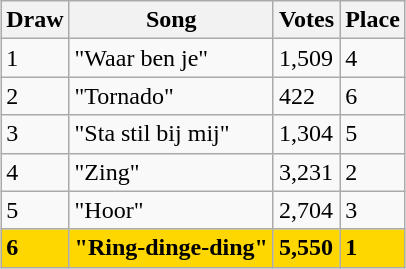<table class="sortable wikitable" style="margin: 1em auto 1em auto">
<tr>
<th scope="col">Draw</th>
<th scope="col">Song</th>
<th scope="col">Votes</th>
<th scope="col">Place</th>
</tr>
<tr>
<td>1</td>
<td>"Waar ben je"</td>
<td>1,509</td>
<td>4</td>
</tr>
<tr>
<td>2</td>
<td>"Tornado"</td>
<td>422</td>
<td>6</td>
</tr>
<tr>
<td>3</td>
<td>"Sta stil bij mij"</td>
<td>1,304</td>
<td>5</td>
</tr>
<tr>
<td>4</td>
<td>"Zing"</td>
<td>3,231</td>
<td>2</td>
</tr>
<tr>
<td>5</td>
<td>"Hoor"</td>
<td>2,704</td>
<td>3</td>
</tr>
<tr bgcolor="#FFD700">
<td><strong>6</strong></td>
<td><strong>"Ring-dinge-ding"</strong></td>
<td><strong>5,550</strong></td>
<td><strong>1</strong></td>
</tr>
</table>
